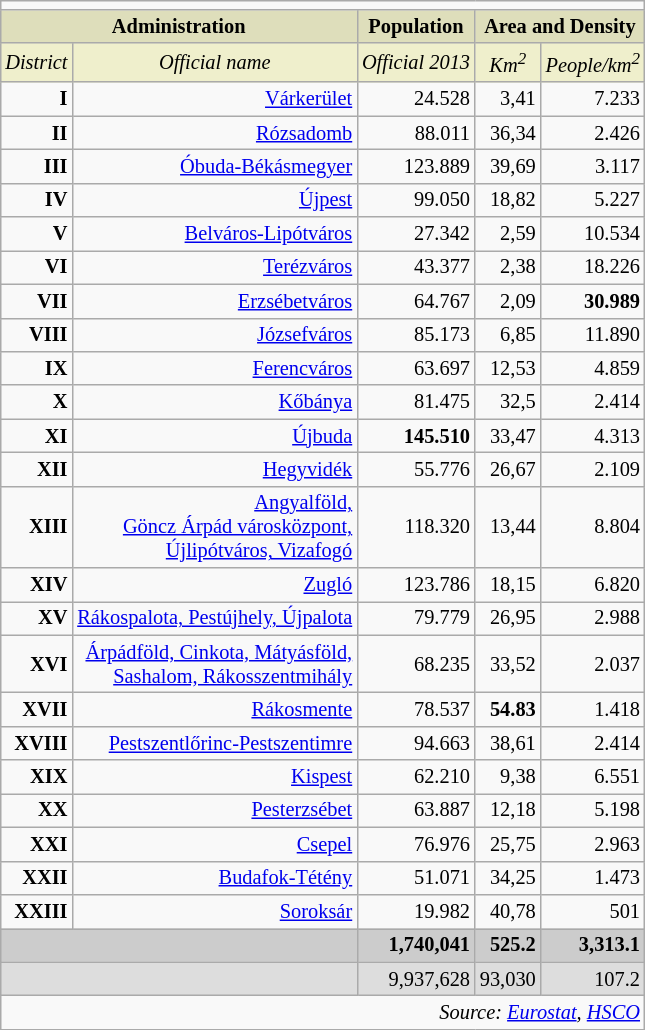<table class="wikitable" style="float:right; text-align:right; font-size:85%; margin:1em;">
<tr>
<td colspan="5" bgcolor=""></td>
</tr>
<tr style="text-align:center; background:#dedebb;">
<td colspan="2"><strong>Administration</strong></td>
<td><strong>Population</strong></td>
<td colspan="2"><strong>Area and Density</strong></td>
</tr>
<tr style="background:#efefcc;">
<td style="text-align:center;"><em>District</em></td>
<td style="text-align:center;"><em>Official name</em></td>
<td style="text-align:center;"><em>Official 2013</em></td>
<td style="text-align:center;"><em>Km<sup>2</sup></em></td>
<td style="text-align:center;"><em>People/km<sup>2</sup></em></td>
</tr>
<tr>
<td><strong>I</strong></td>
<td><a href='#'>Várkerület</a></td>
<td>24.528</td>
<td>3,41</td>
<td>7.233</td>
</tr>
<tr>
<td><strong>II</strong></td>
<td><a href='#'>Rózsadomb</a></td>
<td>88.011</td>
<td>36,34</td>
<td>2.426</td>
</tr>
<tr>
<td><strong>III</strong></td>
<td><a href='#'>Óbuda-Békásmegyer</a></td>
<td>123.889</td>
<td>39,69</td>
<td>3.117</td>
</tr>
<tr>
<td><strong>IV</strong></td>
<td><a href='#'>Újpest</a></td>
<td>99.050</td>
<td>18,82</td>
<td>5.227</td>
</tr>
<tr>
<td><strong>V</strong></td>
<td><a href='#'>Belváros-Lipótváros</a></td>
<td>27.342</td>
<td>2,59</td>
<td>10.534</td>
</tr>
<tr>
<td><strong>VI</strong></td>
<td><a href='#'>Terézváros</a></td>
<td>43.377</td>
<td>2,38</td>
<td>18.226</td>
</tr>
<tr>
<td><strong>VII</strong></td>
<td><a href='#'>Erzsébetváros</a></td>
<td>64.767</td>
<td>2,09</td>
<td><strong>30.989</strong></td>
</tr>
<tr>
<td><strong>VIII</strong></td>
<td><a href='#'>Józsefváros</a></td>
<td>85.173</td>
<td>6,85</td>
<td>11.890</td>
</tr>
<tr>
<td><strong>IX</strong></td>
<td><a href='#'>Ferencváros</a></td>
<td>63.697</td>
<td>12,53</td>
<td>4.859</td>
</tr>
<tr>
<td><strong>X</strong></td>
<td><a href='#'>Kőbánya</a></td>
<td>81.475</td>
<td>32,5</td>
<td>2.414</td>
</tr>
<tr>
<td><strong>XI</strong></td>
<td><a href='#'>Újbuda</a></td>
<td><strong>145.510</strong></td>
<td>33,47</td>
<td>4.313</td>
</tr>
<tr>
<td><strong>XII</strong></td>
<td><a href='#'>Hegyvidék</a></td>
<td>55.776</td>
<td>26,67</td>
<td>2.109</td>
</tr>
<tr>
<td><strong>XIII</strong></td>
<td><a href='#'>Angyalföld,<br>Göncz Árpád városközpont,<br>Újlipótváros, Vizafogó</a></td>
<td>118.320</td>
<td>13,44</td>
<td>8.804</td>
</tr>
<tr>
<td><strong>XIV</strong></td>
<td><a href='#'>Zugló</a></td>
<td>123.786</td>
<td>18,15</td>
<td>6.820</td>
</tr>
<tr>
<td><strong>XV</strong></td>
<td><a href='#'>Rákospalota, Pestújhely, Újpalota</a></td>
<td>79.779</td>
<td>26,95</td>
<td>2.988</td>
</tr>
<tr>
<td><strong>XVI</strong></td>
<td><a href='#'>Árpádföld, Cinkota, Mátyásföld,<br>Sashalom, Rákosszentmihály</a></td>
<td>68.235</td>
<td>33,52</td>
<td>2.037</td>
</tr>
<tr>
<td><strong>XVII</strong></td>
<td><a href='#'>Rákosmente</a></td>
<td>78.537</td>
<td><strong>54.83</strong></td>
<td>1.418</td>
</tr>
<tr>
<td><strong>XVIII</strong></td>
<td><a href='#'>Pestszentlőrinc-Pestszentimre</a></td>
<td>94.663</td>
<td>38,61</td>
<td>2.414</td>
</tr>
<tr>
<td><strong>XIX</strong></td>
<td><a href='#'>Kispest</a></td>
<td>62.210</td>
<td>9,38</td>
<td>6.551</td>
</tr>
<tr>
<td><strong>XX</strong></td>
<td><a href='#'>Pesterzsébet</a></td>
<td>63.887</td>
<td>12,18</td>
<td>5.198</td>
</tr>
<tr>
<td><strong>XXI</strong></td>
<td><a href='#'>Csepel</a></td>
<td>76.976</td>
<td>25,75</td>
<td>2.963</td>
</tr>
<tr>
<td><strong>XXII</strong></td>
<td><a href='#'>Budafok-Tétény</a></td>
<td>51.071</td>
<td>34,25</td>
<td>1.473</td>
</tr>
<tr>
<td><strong>XXIII</strong></td>
<td><a href='#'>Soroksár</a></td>
<td>19.982</td>
<td>40,78</td>
<td>501</td>
</tr>
<tr style="background:#ccc;">
<td colspan="2"></td>
<td><strong>1,740,041</strong></td>
<td><strong>525.2</strong></td>
<td><strong>3,313.1</strong></td>
</tr>
<tr style="background:#ddd;">
<td colspan="2"></td>
<td>9,937,628</td>
<td>93,030</td>
<td>107.2</td>
</tr>
<tr style= style="text-align:center;">
<td colspan="5"><em>Source: <a href='#'>Eurostat</a>, <a href='#'>HSCO</a></em></td>
</tr>
</table>
